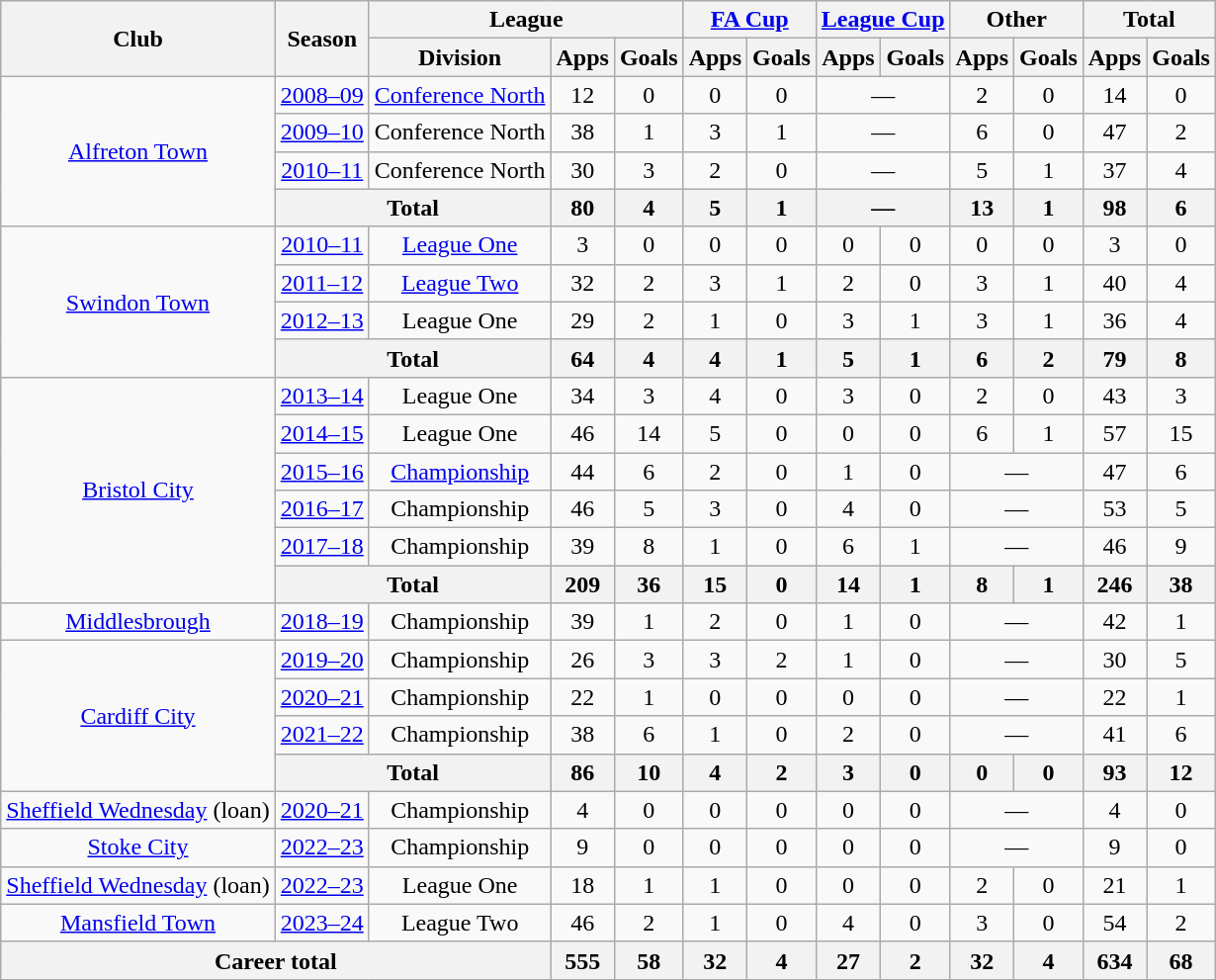<table class=wikitable style="text-align: center;">
<tr>
<th rowspan=2>Club</th>
<th rowspan=2>Season</th>
<th colspan=3>League</th>
<th colspan=2><a href='#'>FA Cup</a></th>
<th colspan=2><a href='#'>League Cup</a></th>
<th colspan=2>Other</th>
<th colspan=2>Total</th>
</tr>
<tr>
<th>Division</th>
<th>Apps</th>
<th>Goals</th>
<th>Apps</th>
<th>Goals</th>
<th>Apps</th>
<th>Goals</th>
<th>Apps</th>
<th>Goals</th>
<th>Apps</th>
<th>Goals</th>
</tr>
<tr>
<td rowspan="4"><a href='#'>Alfreton Town</a></td>
<td><a href='#'>2008–09</a></td>
<td><a href='#'>Conference North</a></td>
<td>12</td>
<td>0</td>
<td>0</td>
<td>0</td>
<td colspan="2">—</td>
<td>2</td>
<td>0</td>
<td>14</td>
<td>0</td>
</tr>
<tr>
<td><a href='#'>2009–10</a></td>
<td>Conference North</td>
<td>38</td>
<td>1</td>
<td>3</td>
<td>1</td>
<td colspan="2">—</td>
<td>6</td>
<td>0</td>
<td>47</td>
<td>2</td>
</tr>
<tr>
<td><a href='#'>2010–11</a></td>
<td>Conference North</td>
<td>30</td>
<td>3</td>
<td>2</td>
<td>0</td>
<td colspan="2">—</td>
<td>5</td>
<td>1</td>
<td>37</td>
<td>4</td>
</tr>
<tr>
<th colspan="2">Total</th>
<th>80</th>
<th>4</th>
<th>5</th>
<th>1</th>
<th colspan="2">—</th>
<th>13</th>
<th>1</th>
<th>98</th>
<th>6</th>
</tr>
<tr>
<td rowspan="4"><a href='#'>Swindon Town</a></td>
<td><a href='#'>2010–11</a></td>
<td><a href='#'>League One</a></td>
<td>3</td>
<td>0</td>
<td>0</td>
<td>0</td>
<td>0</td>
<td>0</td>
<td>0</td>
<td>0</td>
<td>3</td>
<td>0</td>
</tr>
<tr>
<td><a href='#'>2011–12</a></td>
<td><a href='#'>League Two</a></td>
<td>32</td>
<td>2</td>
<td>3</td>
<td>1</td>
<td>2</td>
<td>0</td>
<td>3</td>
<td>1</td>
<td>40</td>
<td>4</td>
</tr>
<tr>
<td><a href='#'>2012–13</a></td>
<td>League One</td>
<td>29</td>
<td>2</td>
<td>1</td>
<td>0</td>
<td>3</td>
<td>1</td>
<td>3</td>
<td>1</td>
<td>36</td>
<td>4</td>
</tr>
<tr>
<th colspan=2>Total</th>
<th>64</th>
<th>4</th>
<th>4</th>
<th>1</th>
<th>5</th>
<th>1</th>
<th>6</th>
<th>2</th>
<th>79</th>
<th>8</th>
</tr>
<tr>
<td rowspan="6"><a href='#'>Bristol City</a></td>
<td><a href='#'>2013–14</a></td>
<td>League One</td>
<td>34</td>
<td>3</td>
<td>4</td>
<td>0</td>
<td>3</td>
<td>0</td>
<td>2</td>
<td>0</td>
<td>43</td>
<td>3</td>
</tr>
<tr>
<td><a href='#'>2014–15</a></td>
<td>League One</td>
<td>46</td>
<td>14</td>
<td>5</td>
<td>0</td>
<td>0</td>
<td>0</td>
<td>6</td>
<td>1</td>
<td>57</td>
<td>15</td>
</tr>
<tr>
<td><a href='#'>2015–16</a></td>
<td><a href='#'>Championship</a></td>
<td>44</td>
<td>6</td>
<td>2</td>
<td>0</td>
<td>1</td>
<td>0</td>
<td colspan=2>—</td>
<td>47</td>
<td>6</td>
</tr>
<tr>
<td><a href='#'>2016–17</a></td>
<td>Championship</td>
<td>46</td>
<td>5</td>
<td>3</td>
<td>0</td>
<td>4</td>
<td>0</td>
<td colspan=2>—</td>
<td>53</td>
<td>5</td>
</tr>
<tr>
<td><a href='#'>2017–18</a></td>
<td>Championship</td>
<td>39</td>
<td>8</td>
<td>1</td>
<td>0</td>
<td>6</td>
<td>1</td>
<td colspan=2>—</td>
<td>46</td>
<td>9</td>
</tr>
<tr>
<th colspan=2>Total</th>
<th>209</th>
<th>36</th>
<th>15</th>
<th>0</th>
<th>14</th>
<th>1</th>
<th>8</th>
<th>1</th>
<th>246</th>
<th>38</th>
</tr>
<tr>
<td><a href='#'>Middlesbrough</a></td>
<td><a href='#'>2018–19</a></td>
<td>Championship</td>
<td>39</td>
<td>1</td>
<td>2</td>
<td>0</td>
<td>1</td>
<td>0</td>
<td colspan="2">—</td>
<td>42</td>
<td>1</td>
</tr>
<tr>
<td rowspan=4><a href='#'>Cardiff City</a></td>
<td><a href='#'>2019–20</a></td>
<td>Championship</td>
<td>26</td>
<td>3</td>
<td>3</td>
<td>2</td>
<td>1</td>
<td>0</td>
<td colspan=2>—</td>
<td>30</td>
<td>5</td>
</tr>
<tr>
<td><a href='#'>2020–21</a></td>
<td>Championship</td>
<td>22</td>
<td>1</td>
<td>0</td>
<td>0</td>
<td>0</td>
<td>0</td>
<td colspan=2>—</td>
<td>22</td>
<td>1</td>
</tr>
<tr>
<td><a href='#'>2021–22</a></td>
<td>Championship</td>
<td>38</td>
<td>6</td>
<td>1</td>
<td>0</td>
<td>2</td>
<td>0</td>
<td colspan=2>—</td>
<td>41</td>
<td>6</td>
</tr>
<tr>
<th colspan=2>Total</th>
<th>86</th>
<th>10</th>
<th>4</th>
<th>2</th>
<th>3</th>
<th>0</th>
<th>0</th>
<th>0</th>
<th>93</th>
<th>12</th>
</tr>
<tr>
<td><a href='#'>Sheffield Wednesday</a> (loan)</td>
<td><a href='#'>2020–21</a></td>
<td>Championship</td>
<td>4</td>
<td>0</td>
<td>0</td>
<td>0</td>
<td>0</td>
<td>0</td>
<td colspan="2">—</td>
<td>4</td>
<td>0</td>
</tr>
<tr>
<td><a href='#'>Stoke City</a></td>
<td><a href='#'>2022–23</a></td>
<td>Championship</td>
<td>9</td>
<td>0</td>
<td>0</td>
<td>0</td>
<td>0</td>
<td>0</td>
<td colspan="2">—</td>
<td>9</td>
<td>0</td>
</tr>
<tr>
<td><a href='#'>Sheffield Wednesday</a> (loan)</td>
<td><a href='#'>2022–23</a></td>
<td>League One</td>
<td>18</td>
<td>1</td>
<td>1</td>
<td>0</td>
<td>0</td>
<td>0</td>
<td>2</td>
<td>0</td>
<td>21</td>
<td>1</td>
</tr>
<tr>
<td><a href='#'>Mansfield Town</a></td>
<td><a href='#'>2023–24</a></td>
<td>League Two</td>
<td>46</td>
<td>2</td>
<td>1</td>
<td>0</td>
<td>4</td>
<td>0</td>
<td>3</td>
<td>0</td>
<td>54</td>
<td>2</td>
</tr>
<tr>
<th colspan="3">Career total</th>
<th>555</th>
<th>58</th>
<th>32</th>
<th>4</th>
<th>27</th>
<th>2</th>
<th>32</th>
<th>4</th>
<th>634</th>
<th>68</th>
</tr>
</table>
